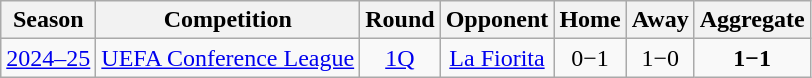<table class="wikitable" style="text-align:center">
<tr>
<th>Season</th>
<th>Competition</th>
<th>Round</th>
<th>Opponent</th>
<th>Home</th>
<th>Away</th>
<th>Aggregate</th>
</tr>
<tr>
<td><a href='#'>2024–25</a></td>
<td><a href='#'>UEFA Conference League</a></td>
<td><a href='#'>1Q</a></td>
<td> <a href='#'>La Fiorita</a></td>
<td style="text-align:center;">0−1 </td>
<td style="text-align:center;">1−0</td>
<td style="text-align:center;"><strong>1−1</strong> </td>
</tr>
</table>
